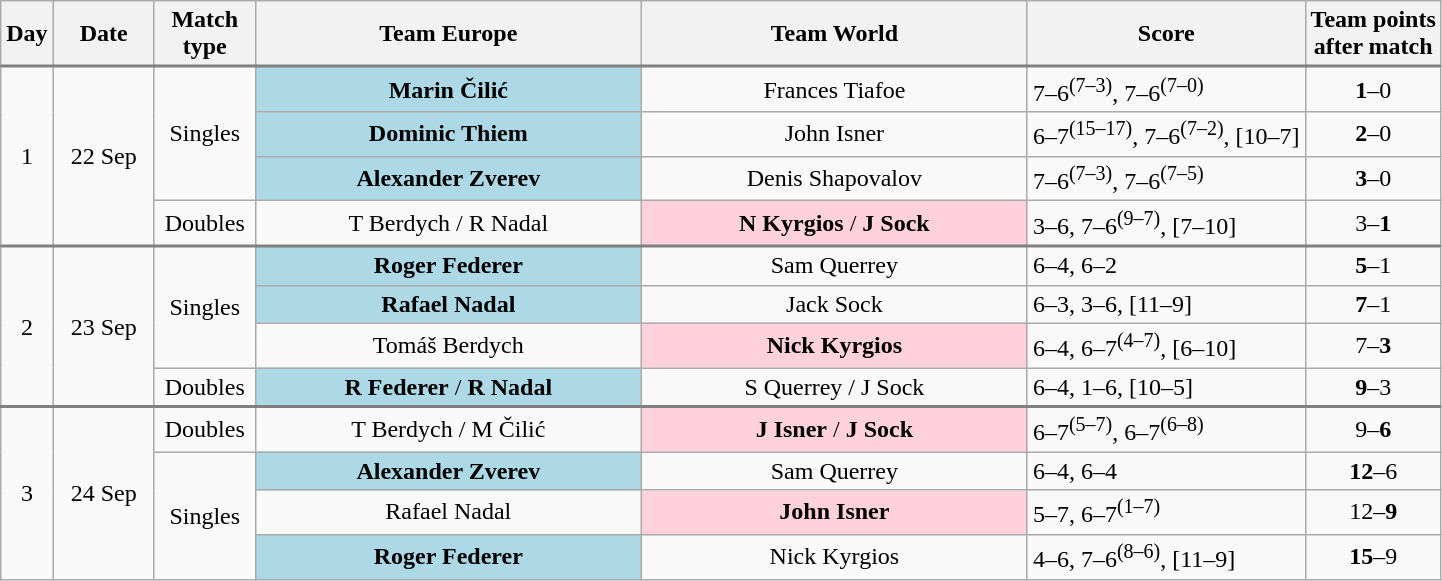<table class="wikitable nowrap" style="text-align: center">
<tr>
<th>Day</th>
<th width=60>Date</th>
<th width=60>Match <br> type</th>
<th width=250> Team Europe</th>
<th width=250> Team World</th>
<th>Score</th>
<th>Team points <br>after match</th>
</tr>
<tr style="border-top:2px solid gray;">
<td rowspan=4>1</td>
<td rowspan=4>22 Sep</td>
<td rowspan=3>Singles</td>
<td bgcolor=lightblue> <strong>Marin Čilić</strong></td>
<td> Frances Tiafoe</td>
<td align=left>7–6<sup>(7–3)</sup>, 7–6<sup>(7–0)</sup></td>
<td><strong>1</strong>–0</td>
</tr>
<tr>
<td bgcolor=lightblue> <strong>Dominic Thiem</strong></td>
<td> John Isner</td>
<td align=left>6–7<sup>(15–17)</sup>, 7–6<sup>(7–2)</sup>, [10–7]</td>
<td><strong>2</strong>–0</td>
</tr>
<tr>
<td bgcolor=lightblue> <strong>Alexander Zverev</strong></td>
<td> Denis Shapovalov</td>
<td align=left>7–6<sup>(7–3)</sup>, 7–6<sup>(7–5)</sup></td>
<td><strong>3</strong>–0</td>
</tr>
<tr>
<td>Doubles</td>
<td> T Berdych /  R Nadal</td>
<td bgcolor= FFD1DC> <strong>N Kyrgios</strong> /  <strong>J Sock</strong></td>
<td align=left>3–6, 7–6<sup>(9–7)</sup>, [7–10]</td>
<td>3–<strong>1</strong></td>
</tr>
<tr style="border-top:2px solid gray;">
<td rowspan=4>2</td>
<td rowspan=4>23 Sep</td>
<td rowspan=3>Singles</td>
<td bgcolor=lightblue> <strong>Roger Federer</strong></td>
<td> Sam Querrey</td>
<td align=left>6–4, 6–2</td>
<td><strong>5</strong>–1</td>
</tr>
<tr>
<td bgcolor=lightblue> <strong>Rafael Nadal</strong></td>
<td> Jack Sock</td>
<td align=left>6–3, 3–6, [11–9]</td>
<td><strong>7</strong>–1</td>
</tr>
<tr>
<td> Tomáš Berdych</td>
<td bgcolor= FFD1DC> <strong>Nick Kyrgios</strong></td>
<td align=left>6–4, 6–7<sup>(4–7)</sup>, [6–10]</td>
<td>7–<strong>3</strong></td>
</tr>
<tr>
<td>Doubles</td>
<td bgcolor=lightblue> <strong>R Federer</strong> /  <strong>R Nadal</strong></td>
<td> S Querrey /  J Sock</td>
<td align=left>6–4, 1–6, [10–5]</td>
<td><strong>9</strong>–3</td>
</tr>
<tr style="border-top:2px solid gray;">
<td rowspan=4>3</td>
<td rowspan=4>24 Sep</td>
<td>Doubles</td>
<td> T Berdych /  M Čilić</td>
<td bgcolor= FFD1DC> <strong>J Isner</strong> /  <strong>J Sock</strong></td>
<td align=left>6–7<sup>(5–7)</sup>, 6–7<sup>(6–8)</sup></td>
<td>9–<strong>6</strong></td>
</tr>
<tr>
<td rowspan=3>Singles</td>
<td bgcolor=lightblue> <strong>Alexander Zverev</strong></td>
<td> Sam Querrey</td>
<td align=left>6–4, 6–4</td>
<td><strong>12</strong>–6</td>
</tr>
<tr>
<td> Rafael Nadal</td>
<td bgcolor= FFD1DC> <strong>John Isner</strong></td>
<td align=left>5–7, 6–7<sup>(1–7)</sup></td>
<td>12–<strong>9</strong></td>
</tr>
<tr>
<td bgcolor=lightblue> <strong>Roger Federer</strong></td>
<td> Nick Kyrgios</td>
<td align=left>4–6, 7–6<sup>(8–6)</sup>, [11–9]</td>
<td><strong>15</strong>–9</td>
</tr>
</table>
